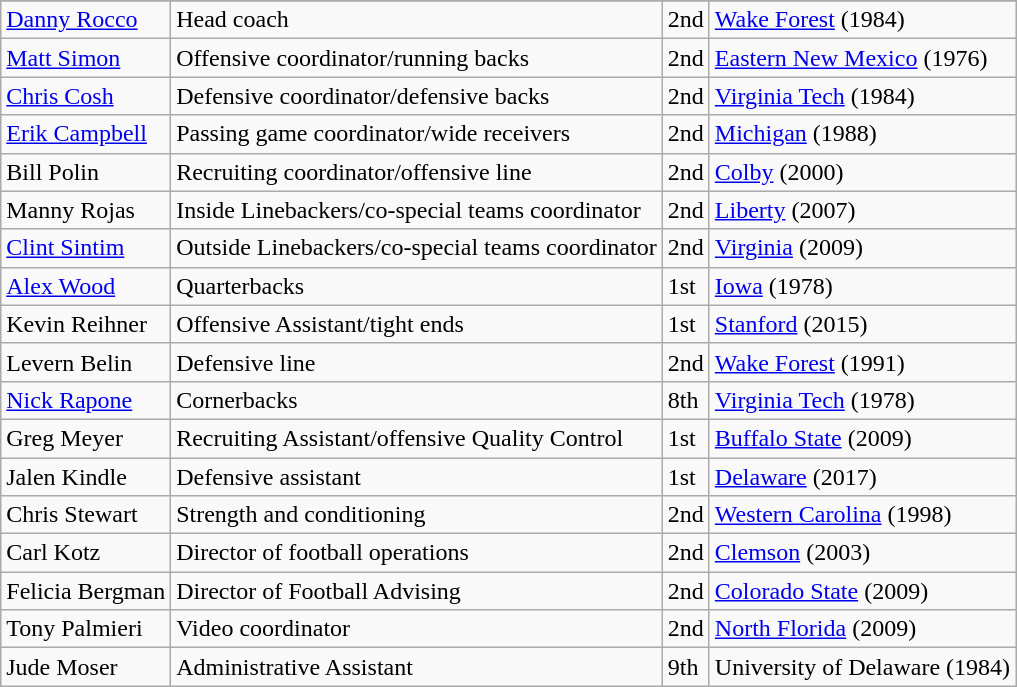<table class="wikitable">
<tr>
</tr>
<tr>
<td><a href='#'>Danny Rocco</a></td>
<td>Head coach</td>
<td>2nd</td>
<td><a href='#'>Wake Forest</a> (1984)</td>
</tr>
<tr>
<td><a href='#'>Matt Simon</a></td>
<td>Offensive coordinator/running backs</td>
<td>2nd</td>
<td><a href='#'>Eastern New Mexico</a> (1976)</td>
</tr>
<tr>
<td><a href='#'>Chris Cosh</a></td>
<td>Defensive coordinator/defensive backs</td>
<td>2nd</td>
<td><a href='#'>Virginia Tech</a> (1984)</td>
</tr>
<tr>
<td><a href='#'>Erik Campbell</a></td>
<td>Passing game coordinator/wide receivers</td>
<td>2nd</td>
<td><a href='#'>Michigan</a> (1988)</td>
</tr>
<tr>
<td>Bill Polin</td>
<td>Recruiting coordinator/offensive line</td>
<td>2nd</td>
<td><a href='#'>Colby</a> (2000)</td>
</tr>
<tr>
<td>Manny Rojas</td>
<td>Inside Linebackers/co-special teams coordinator</td>
<td>2nd</td>
<td><a href='#'>Liberty</a> (2007)</td>
</tr>
<tr>
<td><a href='#'>Clint Sintim</a></td>
<td>Outside Linebackers/co-special teams coordinator</td>
<td>2nd</td>
<td><a href='#'>Virginia</a> (2009)</td>
</tr>
<tr>
<td><a href='#'>Alex Wood</a></td>
<td>Quarterbacks</td>
<td>1st</td>
<td><a href='#'>Iowa</a> (1978)</td>
</tr>
<tr>
<td>Kevin Reihner</td>
<td>Offensive Assistant/tight ends</td>
<td>1st</td>
<td><a href='#'>Stanford</a> (2015)</td>
</tr>
<tr>
<td>Levern Belin</td>
<td>Defensive line</td>
<td>2nd</td>
<td><a href='#'>Wake Forest</a> (1991)</td>
</tr>
<tr>
<td><a href='#'>Nick Rapone</a></td>
<td>Cornerbacks</td>
<td>8th</td>
<td><a href='#'>Virginia Tech</a> (1978)</td>
</tr>
<tr>
<td>Greg Meyer</td>
<td>Recruiting Assistant/offensive Quality Control</td>
<td>1st</td>
<td><a href='#'>Buffalo State</a> (2009)</td>
</tr>
<tr>
<td>Jalen Kindle</td>
<td>Defensive assistant</td>
<td>1st</td>
<td><a href='#'>Delaware</a> (2017)</td>
</tr>
<tr>
<td>Chris Stewart</td>
<td>Strength and conditioning</td>
<td>2nd</td>
<td><a href='#'>Western Carolina</a> (1998)</td>
</tr>
<tr>
<td>Carl Kotz</td>
<td>Director of football operations</td>
<td>2nd</td>
<td><a href='#'>Clemson</a> (2003)</td>
</tr>
<tr>
<td>Felicia Bergman</td>
<td>Director of Football Advising</td>
<td>2nd</td>
<td><a href='#'>Colorado State</a> (2009)</td>
</tr>
<tr>
<td>Tony Palmieri</td>
<td>Video coordinator</td>
<td>2nd</td>
<td><a href='#'>North Florida</a> (2009)</td>
</tr>
<tr>
<td>Jude Moser</td>
<td>Administrative Assistant</td>
<td>9th</td>
<td>University of Delaware (1984)</td>
</tr>
</table>
